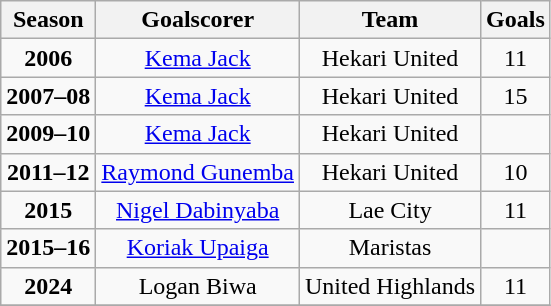<table class="wikitable" style="text-align:center;">
<tr>
<th>Season</th>
<th>Goalscorer</th>
<th>Team</th>
<th>Goals</th>
</tr>
<tr>
<td><strong>2006</strong></td>
<td> <a href='#'>Kema Jack</a></td>
<td>Hekari United</td>
<td>11</td>
</tr>
<tr>
<td><strong>2007–08</strong></td>
<td> <a href='#'>Kema Jack</a></td>
<td>Hekari United</td>
<td>15</td>
</tr>
<tr>
<td><strong>2009–10</strong></td>
<td> <a href='#'>Kema Jack</a></td>
<td>Hekari United</td>
<td></td>
</tr>
<tr>
<td><strong>2011–12</strong></td>
<td> <a href='#'>Raymond Gunemba</a></td>
<td>Hekari United</td>
<td>10</td>
</tr>
<tr>
<td><strong>2015</strong></td>
<td> <a href='#'>Nigel Dabinyaba</a></td>
<td>Lae City</td>
<td>11</td>
</tr>
<tr>
<td><strong>2015–16</strong></td>
<td> <a href='#'>Koriak Upaiga</a></td>
<td>Maristas</td>
<td></td>
</tr>
<tr>
<td><strong>2024</strong></td>
<td>Logan Biwa</td>
<td>United Highlands</td>
<td>11</td>
</tr>
<tr>
</tr>
</table>
